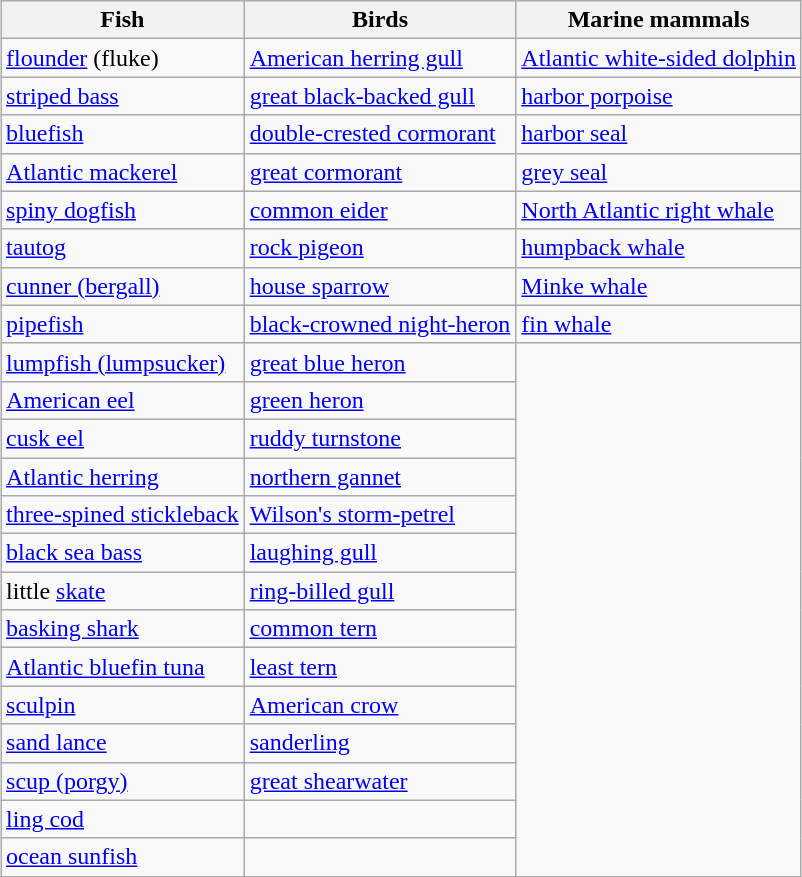<table class="wikitable" style="margin:1em auto;">
<tr>
<th>Fish</th>
<th>Birds</th>
<th>Marine mammals</th>
</tr>
<tr>
<td><a href='#'>flounder</a> (fluke)</td>
<td><a href='#'>American herring gull</a></td>
<td><a href='#'>Atlantic white-sided dolphin</a></td>
</tr>
<tr>
<td><a href='#'>striped bass</a></td>
<td><a href='#'>great black-backed gull</a></td>
<td><a href='#'>harbor porpoise</a></td>
</tr>
<tr>
<td><a href='#'>bluefish</a></td>
<td><a href='#'>double-crested cormorant</a></td>
<td><a href='#'>harbor seal</a></td>
</tr>
<tr>
<td><a href='#'>Atlantic mackerel</a></td>
<td><a href='#'>great cormorant</a></td>
<td><a href='#'>grey seal</a></td>
</tr>
<tr>
<td><a href='#'>spiny dogfish</a></td>
<td><a href='#'>common eider</a></td>
<td><a href='#'>North Atlantic right whale</a></td>
</tr>
<tr>
<td><a href='#'>tautog</a></td>
<td><a href='#'>rock pigeon</a></td>
<td><a href='#'>humpback whale</a></td>
</tr>
<tr>
<td><a href='#'>cunner (bergall)</a></td>
<td><a href='#'>house sparrow</a></td>
<td><a href='#'>Minke whale</a></td>
</tr>
<tr>
<td><a href='#'>pipefish</a></td>
<td><a href='#'>black-crowned night-heron</a></td>
<td><a href='#'>fin whale</a></td>
</tr>
<tr>
<td><a href='#'>lumpfish (lumpsucker)</a></td>
<td><a href='#'>great blue heron</a></td>
</tr>
<tr>
<td><a href='#'>American eel</a></td>
<td><a href='#'>green heron</a></td>
</tr>
<tr>
<td><a href='#'>cusk eel</a></td>
<td><a href='#'>ruddy turnstone</a></td>
</tr>
<tr>
<td><a href='#'>Atlantic herring</a></td>
<td><a href='#'>northern gannet</a></td>
</tr>
<tr>
<td><a href='#'>three-spined stickleback</a></td>
<td><a href='#'>Wilson's storm-petrel</a></td>
</tr>
<tr>
<td><a href='#'>black sea bass</a></td>
<td><a href='#'>laughing gull</a></td>
</tr>
<tr>
<td>little <a href='#'>skate</a></td>
<td><a href='#'>ring-billed gull</a></td>
</tr>
<tr>
<td><a href='#'>basking shark</a></td>
<td><a href='#'>common tern</a></td>
</tr>
<tr>
<td><a href='#'>Atlantic bluefin tuna</a></td>
<td><a href='#'>least tern</a></td>
</tr>
<tr>
<td><a href='#'>sculpin</a></td>
<td><a href='#'>American crow</a></td>
</tr>
<tr>
<td><a href='#'>sand lance</a></td>
<td><a href='#'>sanderling</a></td>
</tr>
<tr>
<td><a href='#'>scup (porgy)</a></td>
<td><a href='#'>great shearwater</a></td>
</tr>
<tr>
<td><a href='#'>ling cod</a></td>
<td></td>
</tr>
<tr>
<td><a href='#'>ocean sunfish</a></td>
<td></td>
</tr>
</table>
